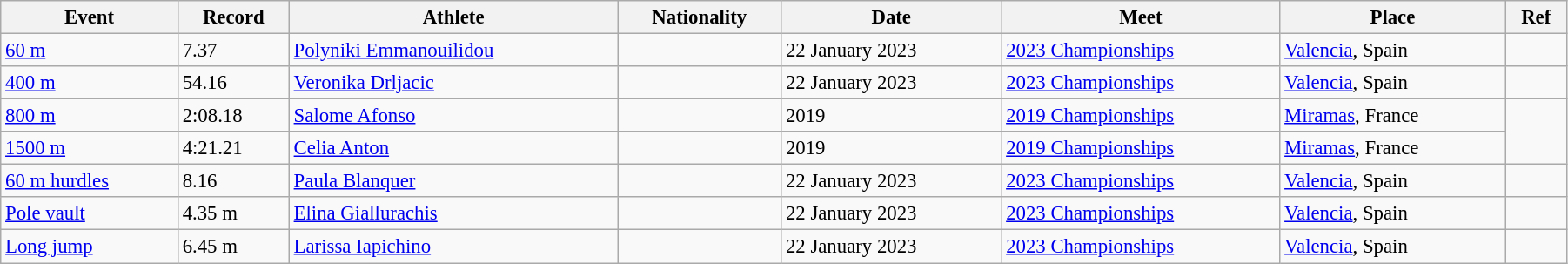<table class="wikitable" style="font-size:95%; width: 95%;">
<tr>
<th>Event</th>
<th>Record</th>
<th>Athlete</th>
<th>Nationality</th>
<th>Date</th>
<th>Meet</th>
<th>Place</th>
<th>Ref</th>
</tr>
<tr>
<td><a href='#'>60 m</a></td>
<td>7.37</td>
<td><a href='#'>Polyniki Emmanouilidou</a></td>
<td></td>
<td>22 January 2023</td>
<td><a href='#'>2023 Championships</a></td>
<td><a href='#'>Valencia</a>, Spain</td>
<td></td>
</tr>
<tr>
<td><a href='#'>400 m</a></td>
<td>54.16</td>
<td><a href='#'>Veronika Drljacic</a></td>
<td></td>
<td>22 January 2023</td>
<td><a href='#'>2023 Championships</a></td>
<td><a href='#'>Valencia</a>, Spain</td>
<td></td>
</tr>
<tr>
<td><a href='#'>800 m</a></td>
<td>2:08.18</td>
<td><a href='#'>Salome Afonso</a></td>
<td></td>
<td>2019</td>
<td><a href='#'>2019 Championships</a></td>
<td><a href='#'>Miramas</a>, France</td>
</tr>
<tr>
<td><a href='#'>1500 m</a></td>
<td>4:21.21</td>
<td><a href='#'>Celia Anton</a></td>
<td></td>
<td>2019</td>
<td><a href='#'>2019 Championships</a></td>
<td><a href='#'>Miramas</a>, France</td>
</tr>
<tr>
<td><a href='#'>60 m hurdles</a></td>
<td>8.16</td>
<td><a href='#'>Paula Blanquer</a></td>
<td></td>
<td>22 January 2023</td>
<td><a href='#'>2023 Championships</a></td>
<td><a href='#'>Valencia</a>, Spain</td>
<td></td>
</tr>
<tr>
<td><a href='#'>Pole vault</a></td>
<td>4.35 m</td>
<td><a href='#'>Elina Giallurachis</a></td>
<td></td>
<td>22 January 2023</td>
<td><a href='#'>2023 Championships</a></td>
<td><a href='#'>Valencia</a>, Spain</td>
<td></td>
</tr>
<tr>
<td><a href='#'>Long jump</a></td>
<td>6.45 m</td>
<td><a href='#'>Larissa Iapichino</a></td>
<td></td>
<td>22 January 2023</td>
<td><a href='#'>2023 Championships</a></td>
<td><a href='#'>Valencia</a>, Spain</td>
<td></td>
</tr>
</table>
